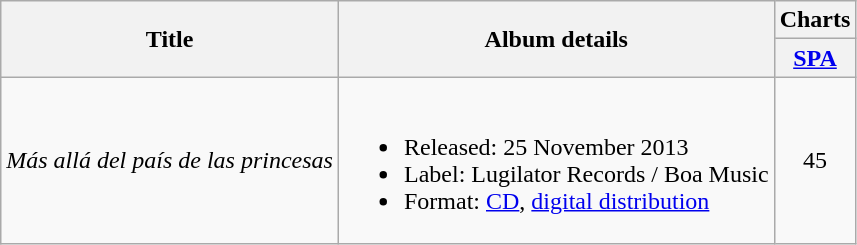<table class="wikitable">
<tr>
<th rowspan="2">Title</th>
<th rowspan="2">Album details</th>
<th>Charts</th>
</tr>
<tr>
<th><a href='#'>SPA</a></th>
</tr>
<tr>
<td><em>Más allá del país de las princesas</em></td>
<td><br><ul><li>Released: 25 November 2013</li><li>Label: Lugilator Records / Boa Music</li><li>Format: <a href='#'>CD</a>, <a href='#'>digital distribution</a></li></ul></td>
<td align="center">45</td>
</tr>
</table>
